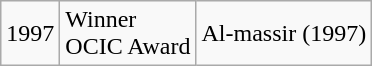<table class="wikitable">
<tr>
<td rowspan="1">1997</td>
<td rowspan="1">Winner<br>OCIC Award</td>
<td>Al-massir (1997) <br></td>
</tr>
</table>
